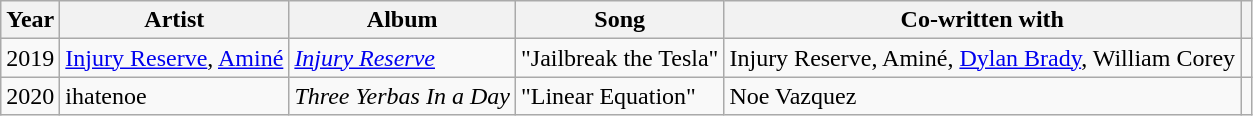<table class="wikitable">
<tr>
<th>Year</th>
<th>Artist</th>
<th>Album</th>
<th>Song</th>
<th>Co-written with</th>
<th></th>
</tr>
<tr>
<td>2019</td>
<td><a href='#'>Injury Reserve</a>, <a href='#'>Aminé</a></td>
<td><a href='#'><em>Injury Reserve</em></a></td>
<td>"Jailbreak the Tesla"</td>
<td>Injury Reserve, Aminé, <a href='#'>Dylan Brady</a>, William Corey</td>
<td></td>
</tr>
<tr>
<td>2020</td>
<td>ihatenoe</td>
<td><em>Three Yerbas In a Day</em></td>
<td>"Linear Equation"</td>
<td>Noe Vazquez</td>
<td></td>
</tr>
</table>
